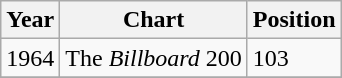<table class="wikitable">
<tr>
<th>Year</th>
<th>Chart</th>
<th>Position</th>
</tr>
<tr>
<td>1964</td>
<td>The <em>Billboard</em> 200</td>
<td>103</td>
</tr>
<tr>
</tr>
</table>
